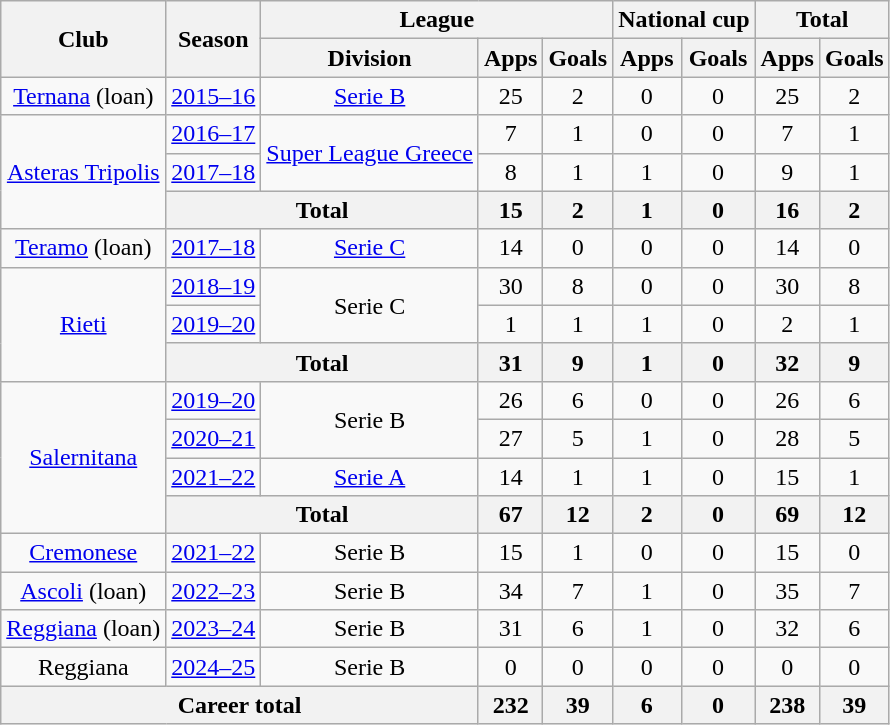<table class="wikitable" style="text-align:center">
<tr>
<th rowspan="2">Club</th>
<th rowspan="2">Season</th>
<th colspan="3">League</th>
<th colspan="2">National cup</th>
<th colspan="2">Total</th>
</tr>
<tr>
<th>Division</th>
<th>Apps</th>
<th>Goals</th>
<th>Apps</th>
<th>Goals</th>
<th>Apps</th>
<th>Goals</th>
</tr>
<tr>
<td><a href='#'>Ternana</a> (loan)</td>
<td><a href='#'>2015–16</a></td>
<td><a href='#'>Serie B</a></td>
<td>25</td>
<td>2</td>
<td>0</td>
<td>0</td>
<td>25</td>
<td>2</td>
</tr>
<tr>
<td rowspan="3"><a href='#'>Asteras Tripolis</a></td>
<td><a href='#'>2016–17</a></td>
<td rowspan="2"><a href='#'>Super League Greece</a></td>
<td>7</td>
<td>1</td>
<td>0</td>
<td>0</td>
<td>7</td>
<td>1</td>
</tr>
<tr>
<td><a href='#'>2017–18</a></td>
<td>8</td>
<td>1</td>
<td>1</td>
<td>0</td>
<td>9</td>
<td>1</td>
</tr>
<tr>
<th colspan="2">Total</th>
<th>15</th>
<th>2</th>
<th>1</th>
<th>0</th>
<th>16</th>
<th>2</th>
</tr>
<tr>
<td><a href='#'>Teramo</a> (loan)</td>
<td><a href='#'>2017–18</a></td>
<td><a href='#'>Serie C</a></td>
<td>14</td>
<td>0</td>
<td>0</td>
<td>0</td>
<td>14</td>
<td>0</td>
</tr>
<tr>
<td rowspan="3"><a href='#'>Rieti</a></td>
<td><a href='#'>2018–19</a></td>
<td rowspan="2">Serie C</td>
<td>30</td>
<td>8</td>
<td>0</td>
<td>0</td>
<td>30</td>
<td>8</td>
</tr>
<tr>
<td><a href='#'>2019–20</a></td>
<td>1</td>
<td>1</td>
<td>1</td>
<td>0</td>
<td>2</td>
<td>1</td>
</tr>
<tr>
<th colspan="2">Total</th>
<th>31</th>
<th>9</th>
<th>1</th>
<th>0</th>
<th>32</th>
<th>9</th>
</tr>
<tr>
<td rowspan="4"><a href='#'>Salernitana</a></td>
<td><a href='#'>2019–20</a></td>
<td rowspan="2">Serie B</td>
<td>26</td>
<td>6</td>
<td>0</td>
<td>0</td>
<td>26</td>
<td>6</td>
</tr>
<tr>
<td><a href='#'>2020–21</a></td>
<td>27</td>
<td>5</td>
<td>1</td>
<td>0</td>
<td>28</td>
<td>5</td>
</tr>
<tr>
<td><a href='#'>2021–22</a></td>
<td><a href='#'>Serie A</a></td>
<td>14</td>
<td>1</td>
<td>1</td>
<td>0</td>
<td>15</td>
<td>1</td>
</tr>
<tr>
<th colspan="2">Total</th>
<th>67</th>
<th>12</th>
<th>2</th>
<th>0</th>
<th>69</th>
<th>12</th>
</tr>
<tr>
<td><a href='#'>Cremonese</a></td>
<td><a href='#'>2021–22</a></td>
<td>Serie B</td>
<td>15</td>
<td>1</td>
<td>0</td>
<td>0</td>
<td>15</td>
<td>0</td>
</tr>
<tr>
<td><a href='#'>Ascoli</a> (loan)</td>
<td><a href='#'>2022–23</a></td>
<td>Serie B</td>
<td>34</td>
<td>7</td>
<td>1</td>
<td>0</td>
<td>35</td>
<td>7</td>
</tr>
<tr>
<td><a href='#'>Reggiana</a> (loan)</td>
<td><a href='#'>2023–24</a></td>
<td>Serie B</td>
<td>31</td>
<td>6</td>
<td>1</td>
<td>0</td>
<td>32</td>
<td>6</td>
</tr>
<tr>
<td>Reggiana</td>
<td><a href='#'>2024–25</a></td>
<td>Serie B</td>
<td>0</td>
<td>0</td>
<td>0</td>
<td>0</td>
<td>0</td>
<td>0</td>
</tr>
<tr>
<th colspan="3">Career total</th>
<th>232</th>
<th>39</th>
<th>6</th>
<th>0</th>
<th>238</th>
<th>39</th>
</tr>
</table>
